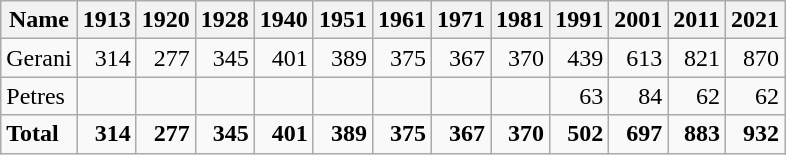<table class="wikitable sortable">
<tr class="hintergrundfarbe5">
<th>Name</th>
<th>1913</th>
<th>1920</th>
<th>1928</th>
<th>1940</th>
<th>1951</th>
<th>1961</th>
<th>1971</th>
<th>1981</th>
<th>1991</th>
<th>2001</th>
<th>2011</th>
<th>2021</th>
</tr>
<tr>
<td>Gerani</td>
<td style="text-align:right">314</td>
<td style="text-align:right">277</td>
<td style="text-align:right">345</td>
<td style="text-align:right">401</td>
<td style="text-align:right">389</td>
<td style="text-align:right">375</td>
<td style="text-align:right">367</td>
<td style="text-align:right">370</td>
<td style="text-align:right">439</td>
<td style="text-align:right">613</td>
<td style="text-align:right">821</td>
<td style="text-align:right">870</td>
</tr>
<tr>
<td>Petres</td>
<td style="text-align:right"></td>
<td style="text-align:right"></td>
<td style="text-align:right"></td>
<td style="text-align:right"></td>
<td style="text-align:right"></td>
<td style="text-align:right"></td>
<td style="text-align:right"></td>
<td style="text-align:right"></td>
<td style="text-align:right">63</td>
<td style="text-align:right">84</td>
<td style="text-align:right">62</td>
<td style="text-align:right">62</td>
</tr>
<tr class="sortbottom">
<td><strong>Total</strong></td>
<td style="text-align:right"><strong>314</strong></td>
<td style="text-align:right"><strong>277</strong></td>
<td style="text-align:right"><strong>345</strong></td>
<td style="text-align:right"><strong>401</strong></td>
<td style="text-align:right"><strong>389</strong></td>
<td style="text-align:right"><strong>375</strong></td>
<td style="text-align:right"><strong>367</strong></td>
<td style="text-align:right"><strong>370</strong></td>
<td style="text-align:right"><strong>502</strong></td>
<td style="text-align:right"><strong>697</strong></td>
<td style="text-align:right"><strong>883</strong></td>
<td style="text-align:right"><strong>932</strong></td>
</tr>
</table>
